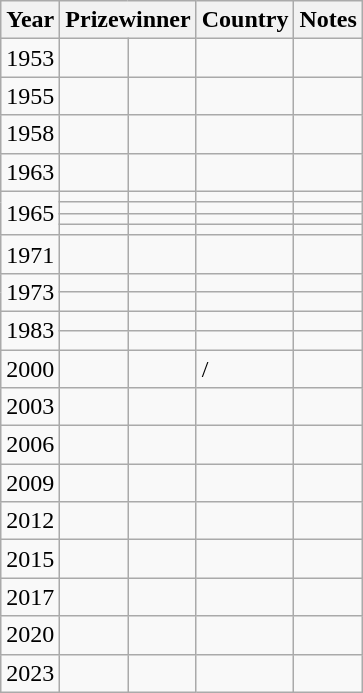<table class="wikitable sortable">
<tr>
<th>Year</th>
<th colspan=2>Prizewinner</th>
<th>Country</th>
<th class=unsortable>Notes</th>
</tr>
<tr>
<td>1953</td>
<td></td>
<td></td>
<td></td>
<td></td>
</tr>
<tr>
<td>1955</td>
<td></td>
<td></td>
<td></td>
<td></td>
</tr>
<tr>
<td>1958</td>
<td></td>
<td></td>
<td></td>
<td></td>
</tr>
<tr>
<td>1963</td>
<td></td>
<td></td>
<td></td>
<td></td>
</tr>
<tr>
<td rowspan=4>1965</td>
<td></td>
<td></td>
<td></td>
<td></td>
</tr>
<tr>
<td></td>
<td></td>
<td></td>
<td></td>
</tr>
<tr>
<td></td>
<td></td>
<td></td>
<td></td>
</tr>
<tr>
<td></td>
<td></td>
<td></td>
<td></td>
</tr>
<tr>
<td>1971</td>
<td></td>
<td></td>
<td></td>
<td></td>
</tr>
<tr>
<td rowspan=2>1973</td>
<td></td>
<td></td>
<td></td>
<td></td>
</tr>
<tr>
<td></td>
<td></td>
<td></td>
<td></td>
</tr>
<tr>
<td rowspan=2>1983</td>
<td></td>
<td></td>
<td></td>
<td></td>
</tr>
<tr>
<td></td>
<td></td>
<td></td>
<td></td>
</tr>
<tr>
<td>2000</td>
<td></td>
<td></td>
<td>/</td>
<td></td>
</tr>
<tr>
<td>2003</td>
<td></td>
<td></td>
<td></td>
<td></td>
</tr>
<tr>
<td>2006</td>
<td></td>
<td></td>
<td></td>
<td></td>
</tr>
<tr>
<td>2009</td>
<td></td>
<td></td>
<td></td>
<td></td>
</tr>
<tr>
<td>2012</td>
<td></td>
<td></td>
<td></td>
<td></td>
</tr>
<tr>
<td>2015</td>
<td></td>
<td></td>
<td></td>
<td></td>
</tr>
<tr>
<td>2017</td>
<td></td>
<td></td>
<td></td>
<td></td>
</tr>
<tr>
<td>2020</td>
<td></td>
<td></td>
<td></td>
<td></td>
</tr>
<tr>
<td>2023</td>
<td></td>
<td></td>
<td></td>
<td></td>
</tr>
</table>
